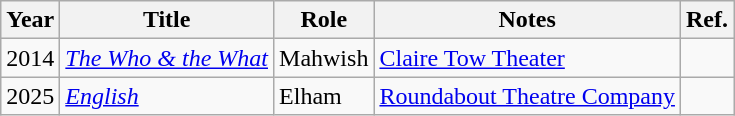<table class="wikitable sortable">
<tr>
<th>Year</th>
<th>Title</th>
<th>Role</th>
<th class="unsortable">Notes</th>
<th class="unsortable">Ref.</th>
</tr>
<tr>
<td>2014</td>
<td><em><a href='#'>The Who & the What</a></em></td>
<td>Mahwish</td>
<td><a href='#'>Claire Tow Theater</a></td>
<td></td>
</tr>
<tr>
<td>2025</td>
<td><em><a href='#'>English</a></em></td>
<td>Elham</td>
<td><a href='#'>Roundabout Theatre Company</a></td>
<td></td>
</tr>
</table>
